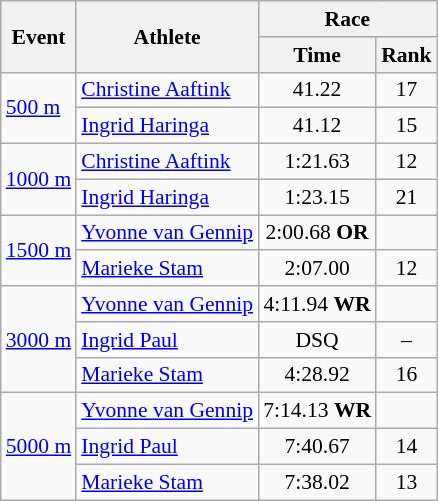<table class="wikitable" border="1" style="font-size:90%">
<tr>
<th rowspan=2>Event</th>
<th rowspan=2>Athlete</th>
<th colspan=2>Race</th>
</tr>
<tr>
<th>Time</th>
<th>Rank</th>
</tr>
<tr>
<td rowspan=2><a href='#'>500 m</a></td>
<td><a href='#'>Christine Aaftink</a></td>
<td align=center>41.22</td>
<td align=center>17</td>
</tr>
<tr>
<td><a href='#'>Ingrid Haringa</a></td>
<td align=center>41.12</td>
<td align=center>15</td>
</tr>
<tr>
<td rowspan=2><a href='#'>1000 m</a></td>
<td><a href='#'>Christine Aaftink</a></td>
<td align=center>1:21.63</td>
<td align=center>12</td>
</tr>
<tr>
<td><a href='#'>Ingrid Haringa</a></td>
<td align=center>1:23.15</td>
<td align=center>21</td>
</tr>
<tr>
<td rowspan=2><a href='#'>1500 m</a></td>
<td><a href='#'>Yvonne van Gennip</a></td>
<td align=center>2:00.68 <strong>OR</strong></td>
<td align=center></td>
</tr>
<tr>
<td><a href='#'>Marieke Stam</a></td>
<td align=center>2:07.00</td>
<td align=center>12</td>
</tr>
<tr>
<td rowspan=3><a href='#'>3000 m</a></td>
<td><a href='#'>Yvonne van Gennip</a></td>
<td align=center>4:11.94 <strong>WR</strong></td>
<td align=center></td>
</tr>
<tr>
<td><a href='#'>Ingrid Paul</a></td>
<td align=center>DSQ</td>
<td align=center>–</td>
</tr>
<tr>
<td><a href='#'>Marieke Stam</a></td>
<td align=center>4:28.92</td>
<td align=center>16</td>
</tr>
<tr>
<td rowspan=3><a href='#'>5000 m</a></td>
<td><a href='#'>Yvonne van Gennip</a></td>
<td align=center>7:14.13 <strong>WR</strong></td>
<td align=center></td>
</tr>
<tr>
<td><a href='#'>Ingrid Paul</a></td>
<td align=center>7:40.67</td>
<td align=center>14</td>
</tr>
<tr>
<td><a href='#'>Marieke Stam</a></td>
<td align=center>7:38.02</td>
<td align=center>13</td>
</tr>
</table>
